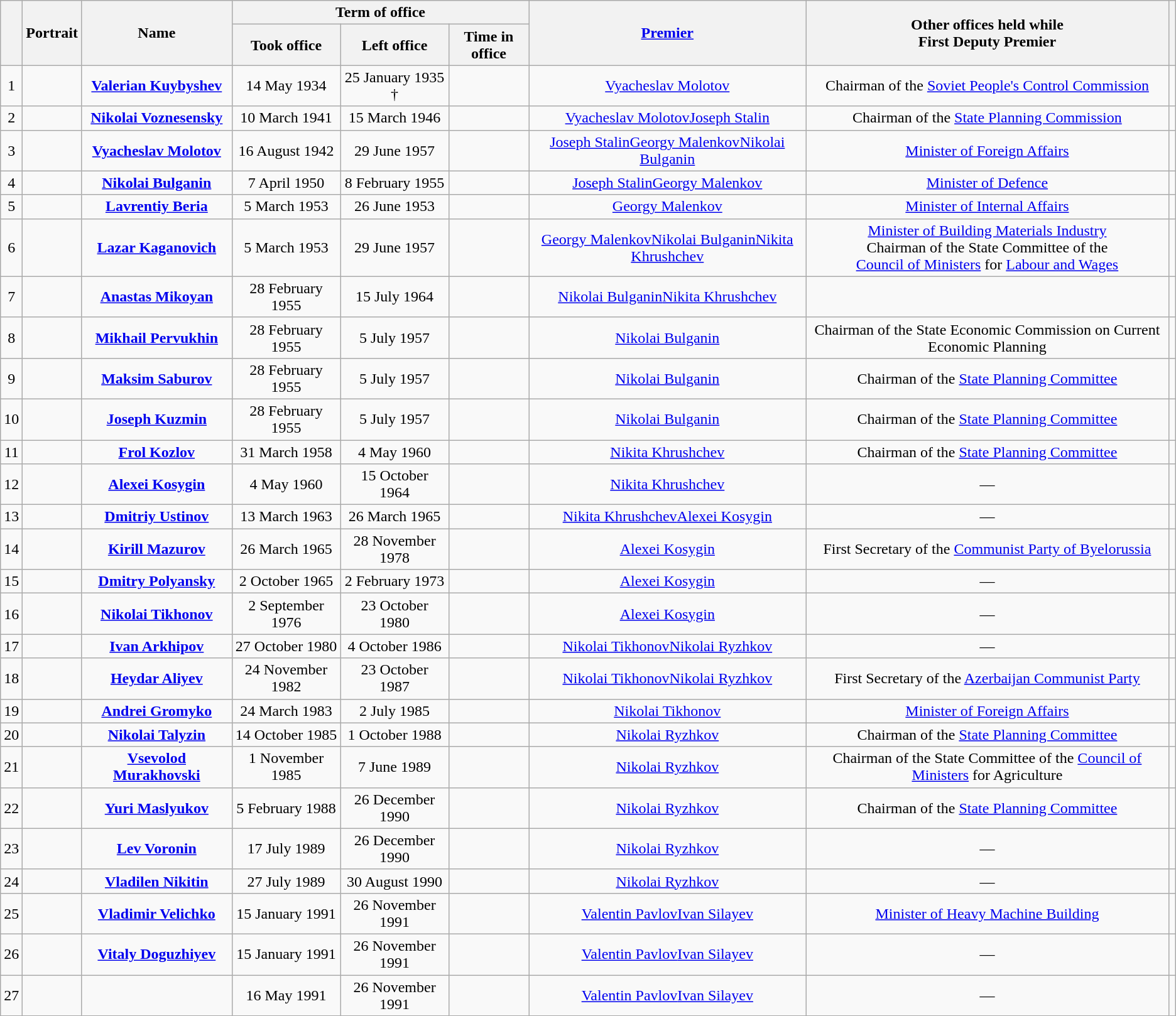<table class="wikitable" style="text-align:center;">
<tr>
<th rowspan=2></th>
<th rowspan=2>Portrait</th>
<th rowspan=2>Name<br></th>
<th colspan=3>Term of office</th>
<th rowspan=2><a href='#'>Premier</a></th>
<th rowspan=2>Other offices held while<br>First Deputy Premier</th>
<th rowspan=2></th>
</tr>
<tr>
<th>Took office</th>
<th>Left office</th>
<th>Time in office</th>
</tr>
<tr>
<td>1</td>
<td></td>
<td><strong><a href='#'>Valerian Kuybyshev</a></strong><br></td>
<td>14 May 1934</td>
<td>25 January 1935 †</td>
<td></td>
<td><a href='#'>Vyacheslav Molotov</a></td>
<td>Chairman of the <a href='#'>Soviet People's Control Commission</a></td>
<td></td>
</tr>
<tr>
<td>2</td>
<td></td>
<td><strong><a href='#'>Nikolai Voznesensky</a></strong><br></td>
<td>10 March 1941</td>
<td>15 March 1946</td>
<td></td>
<td><a href='#'>Vyacheslav Molotov</a><a href='#'>Joseph Stalin</a></td>
<td>Chairman of the <a href='#'>State Planning Commission</a></td>
<td></td>
</tr>
<tr>
<td>3</td>
<td></td>
<td><strong><a href='#'>Vyacheslav Molotov</a></strong><br></td>
<td>16 August 1942</td>
<td>29 June 1957</td>
<td></td>
<td><a href='#'>Joseph Stalin</a><a href='#'>Georgy Malenkov</a><a href='#'>Nikolai Bulganin</a></td>
<td><a href='#'>Minister of Foreign Affairs</a></td>
<td></td>
</tr>
<tr>
<td>4</td>
<td></td>
<td><strong><a href='#'>Nikolai Bulganin</a></strong><br></td>
<td>7 April 1950</td>
<td>8 February 1955</td>
<td></td>
<td><a href='#'>Joseph Stalin</a><a href='#'>Georgy Malenkov</a></td>
<td><a href='#'>Minister of Defence</a></td>
<td></td>
</tr>
<tr>
<td>5</td>
<td></td>
<td><strong><a href='#'>Lavrentiy Beria</a></strong><br></td>
<td>5 March 1953</td>
<td>26 June 1953</td>
<td></td>
<td><a href='#'>Georgy Malenkov</a></td>
<td><a href='#'>Minister of Internal Affairs</a></td>
<td></td>
</tr>
<tr>
<td>6</td>
<td></td>
<td><strong><a href='#'>Lazar Kaganovich</a></strong><br></td>
<td>5 March 1953</td>
<td>29 June 1957</td>
<td></td>
<td><a href='#'>Georgy Malenkov</a><a href='#'>Nikolai Bulganin</a><a href='#'>Nikita Khrushchev</a></td>
<td><a href='#'>Minister of Building Materials Industry</a><br> Chairman of the State Committee of the<br><a href='#'>Council of Ministers</a> for <a href='#'>Labour and Wages</a></td>
<td><br></td>
</tr>
<tr>
<td>7</td>
<td></td>
<td><strong><a href='#'>Anastas Mikoyan</a></strong><br></td>
<td>28 February 1955</td>
<td>15 July 1964</td>
<td></td>
<td><a href='#'>Nikolai Bulganin</a><a href='#'>Nikita Khrushchev</a></td>
<td></td>
<td></td>
</tr>
<tr>
<td>8</td>
<td></td>
<td><strong><a href='#'>Mikhail Pervukhin</a></strong><br></td>
<td>28 February 1955</td>
<td>5 July 1957</td>
<td></td>
<td><a href='#'>Nikolai Bulganin</a></td>
<td>Chairman of the State Economic Commission on Current Economic Planning</td>
<td></td>
</tr>
<tr>
<td>9</td>
<td></td>
<td><strong><a href='#'>Maksim Saburov</a></strong><br></td>
<td>28 February 1955</td>
<td>5 July 1957</td>
<td></td>
<td><a href='#'>Nikolai Bulganin</a></td>
<td>Chairman of the <a href='#'>State Planning Committee</a></td>
<td></td>
</tr>
<tr>
<td>10</td>
<td></td>
<td><strong><a href='#'>Joseph Kuzmin</a></strong><br></td>
<td>28 February 1955</td>
<td>5 July 1957</td>
<td></td>
<td><a href='#'>Nikolai Bulganin</a></td>
<td>Chairman of the <a href='#'>State Planning Committee</a></td>
<td></td>
</tr>
<tr>
<td>11</td>
<td></td>
<td><strong><a href='#'>Frol Kozlov</a></strong><br></td>
<td>31 March 1958</td>
<td>4 May 1960</td>
<td></td>
<td><a href='#'>Nikita Khrushchev</a></td>
<td>Chairman of the <a href='#'>State Planning Committee</a></td>
<td></td>
</tr>
<tr>
<td>12</td>
<td></td>
<td><strong><a href='#'>Alexei Kosygin</a></strong><br></td>
<td>4 May 1960</td>
<td>15 October 1964</td>
<td></td>
<td><a href='#'>Nikita Khrushchev</a></td>
<td>—</td>
<td></td>
</tr>
<tr>
<td>13</td>
<td></td>
<td><strong><a href='#'>Dmitriy Ustinov</a></strong><br></td>
<td>13 March 1963</td>
<td>26 March 1965</td>
<td></td>
<td><a href='#'>Nikita Khrushchev</a><a href='#'>Alexei Kosygin</a></td>
<td>—</td>
<td></td>
</tr>
<tr>
<td>14</td>
<td></td>
<td><strong><a href='#'>Kirill Mazurov</a></strong><br></td>
<td>26 March 1965</td>
<td>28 November 1978</td>
<td></td>
<td><a href='#'>Alexei Kosygin</a></td>
<td>First Secretary of the <a href='#'>Communist Party of Byelorussia</a></td>
<td></td>
</tr>
<tr>
<td>15</td>
<td></td>
<td><strong><a href='#'>Dmitry Polyansky</a></strong><br></td>
<td>2 October 1965</td>
<td>2 February 1973</td>
<td></td>
<td><a href='#'>Alexei Kosygin</a></td>
<td>—</td>
<td></td>
</tr>
<tr>
<td>16</td>
<td></td>
<td><strong><a href='#'>Nikolai Tikhonov</a></strong><br></td>
<td>2 September 1976</td>
<td>23 October 1980</td>
<td></td>
<td><a href='#'>Alexei Kosygin</a></td>
<td>—</td>
<td></td>
</tr>
<tr>
<td>17</td>
<td></td>
<td><strong><a href='#'>Ivan Arkhipov</a></strong><br></td>
<td>27 October 1980</td>
<td>4 October 1986</td>
<td></td>
<td><a href='#'>Nikolai Tikhonov</a><a href='#'>Nikolai Ryzhkov</a></td>
<td>—</td>
<td></td>
</tr>
<tr>
<td>18</td>
<td></td>
<td><strong><a href='#'>Heydar Aliyev</a></strong><br></td>
<td>24 November 1982</td>
<td>23 October 1987</td>
<td></td>
<td><a href='#'>Nikolai Tikhonov</a><a href='#'>Nikolai Ryzhkov</a></td>
<td>First Secretary of the <a href='#'>Azerbaijan Communist Party</a></td>
<td></td>
</tr>
<tr>
<td>19</td>
<td></td>
<td><strong><a href='#'>Andrei Gromyko</a></strong><br></td>
<td>24 March 1983</td>
<td>2 July 1985</td>
<td></td>
<td><a href='#'>Nikolai Tikhonov</a></td>
<td><a href='#'>Minister of Foreign Affairs</a></td>
<td></td>
</tr>
<tr>
<td>20</td>
<td></td>
<td><strong><a href='#'>Nikolai Talyzin</a></strong><br></td>
<td>14 October 1985</td>
<td>1 October 1988</td>
<td></td>
<td><a href='#'>Nikolai Ryzhkov</a></td>
<td>Chairman of the <a href='#'>State Planning Committee</a></td>
<td></td>
</tr>
<tr>
<td>21</td>
<td></td>
<td><strong><a href='#'>Vsevolod Murakhovski</a></strong><br></td>
<td>1 November 1985</td>
<td>7 June 1989</td>
<td></td>
<td><a href='#'>Nikolai Ryzhkov</a></td>
<td>Chairman of the State Committee of the <a href='#'>Council of Ministers</a> for Agriculture</td>
<td></td>
</tr>
<tr>
<td>22</td>
<td></td>
<td><strong><a href='#'>Yuri Maslyukov</a></strong><br></td>
<td>5 February 1988</td>
<td>26 December 1990</td>
<td></td>
<td><a href='#'>Nikolai Ryzhkov</a></td>
<td>Chairman of the <a href='#'>State Planning Committee</a></td>
<td></td>
</tr>
<tr>
<td>23</td>
<td></td>
<td><strong><a href='#'>Lev Voronin</a></strong><br></td>
<td>17 July 1989</td>
<td>26 December 1990</td>
<td></td>
<td><a href='#'>Nikolai Ryzhkov</a></td>
<td>—</td>
<td></td>
</tr>
<tr>
<td>24</td>
<td></td>
<td><strong><a href='#'>Vladilen Nikitin</a></strong><br></td>
<td>27 July 1989</td>
<td>30 August 1990</td>
<td></td>
<td><a href='#'>Nikolai Ryzhkov</a></td>
<td>—</td>
<td></td>
</tr>
<tr>
<td>25</td>
<td></td>
<td><strong><a href='#'>Vladimir Velichko</a></strong><br></td>
<td>15 January 1991</td>
<td>26 November 1991</td>
<td></td>
<td><a href='#'>Valentin Pavlov</a><a href='#'>Ivan Silayev</a></td>
<td><a href='#'>Minister of Heavy Machine Building</a></td>
<td></td>
</tr>
<tr>
<td>26</td>
<td></td>
<td><strong><a href='#'>Vitaly Doguzhiyev</a></strong><br></td>
<td>15 January 1991</td>
<td>26 November 1991</td>
<td></td>
<td><a href='#'>Valentin Pavlov</a><a href='#'>Ivan Silayev</a></td>
<td>—</td>
<td></td>
</tr>
<tr>
<td>27</td>
<td></td>
<td><strong></strong><br></td>
<td>16 May 1991</td>
<td>26 November 1991</td>
<td></td>
<td><a href='#'>Valentin Pavlov</a><a href='#'>Ivan Silayev</a></td>
<td>—</td>
<td></td>
</tr>
</table>
